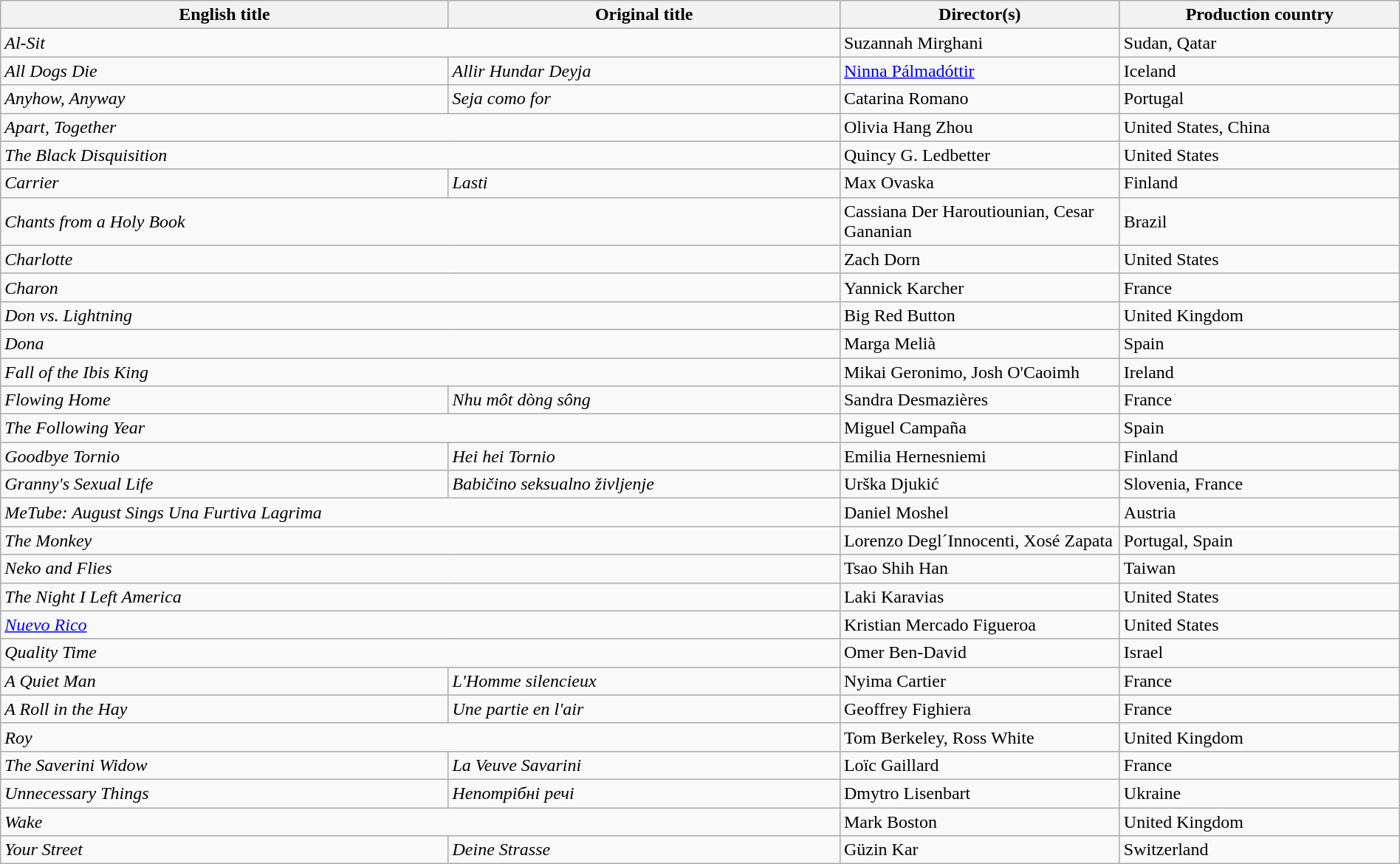<table class="sortable wikitable" width="100%" cellpadding="5">
<tr>
<th scope="col" width="32%">English title</th>
<th scope="col" width="28%">Original title</th>
<th scope="col" width="20%">Director(s)</th>
<th scope="col" width="20%">Production country</th>
</tr>
<tr>
<td colspan=2><em>Al-Sit</em></td>
<td>Suzannah Mirghani</td>
<td>Sudan, Qatar</td>
</tr>
<tr>
<td><em>All Dogs Die</em></td>
<td><em>Allir Hundar Deyja</em></td>
<td><a href='#'>Ninna Pálmadóttir</a></td>
<td>Iceland</td>
</tr>
<tr>
<td><em>Anyhow, Anyway</em></td>
<td><em>Seja como for</em></td>
<td>Catarina Romano</td>
<td>Portugal</td>
</tr>
<tr>
<td colspan=2><em>Apart, Together</em></td>
<td>Olivia Hang Zhou</td>
<td>United States, China</td>
</tr>
<tr>
<td colspan=2><em>The Black Disquisition</em></td>
<td>Quincy G. Ledbetter</td>
<td>United States</td>
</tr>
<tr>
<td><em>Carrier</em></td>
<td><em>Lasti</em></td>
<td>Max Ovaska</td>
<td>Finland</td>
</tr>
<tr>
<td colspan=2><em>Chants from a Holy Book</em></td>
<td>Cassiana Der Haroutiounian, Cesar Gananian</td>
<td>Brazil</td>
</tr>
<tr>
<td colspan=2><em>Charlotte</em></td>
<td>Zach Dorn</td>
<td>United States</td>
</tr>
<tr>
<td colspan=2><em>Charon</em></td>
<td>Yannick Karcher</td>
<td>France</td>
</tr>
<tr>
<td colspan=2><em>Don vs. Lightning</em></td>
<td>Big Red Button</td>
<td>United Kingdom</td>
</tr>
<tr>
<td colspan=2><em>Dona</em></td>
<td>Marga Melià</td>
<td>Spain</td>
</tr>
<tr>
<td colspan=2><em>Fall of the Ibis King</em></td>
<td>Mikai Geronimo, Josh O'Caoimh</td>
<td>Ireland</td>
</tr>
<tr>
<td><em>Flowing Home</em></td>
<td><em>Nhu môt dòng sông</em></td>
<td>Sandra Desmazières</td>
<td>France</td>
</tr>
<tr>
<td colspan=2><em>The Following Year</em></td>
<td>Miguel Campaña</td>
<td>Spain</td>
</tr>
<tr>
<td><em>Goodbye Tornio</em></td>
<td><em>Hei hei Tornio</em></td>
<td>Emilia Hernesniemi</td>
<td>Finland</td>
</tr>
<tr>
<td><em>Granny's Sexual Life</em></td>
<td><em>Babičino seksualno življenje</em></td>
<td>Urška Djukić</td>
<td>Slovenia, France</td>
</tr>
<tr>
<td colspan=2><em>MeTube: August Sings Una Furtiva Lagrima</em></td>
<td>Daniel Moshel</td>
<td>Austria</td>
</tr>
<tr>
<td colspan=2><em>The Monkey</em></td>
<td>Lorenzo Degl´Innocenti, Xosé Zapata</td>
<td>Portugal, Spain</td>
</tr>
<tr>
<td colspan=2><em>Neko and Flies</em></td>
<td>Tsao Shih Han</td>
<td>Taiwan</td>
</tr>
<tr>
<td colspan=2><em>The Night I Left America</em></td>
<td>Laki Karavias</td>
<td>United States</td>
</tr>
<tr>
<td colspan=2><em><a href='#'>Nuevo Rico</a></em></td>
<td>Kristian Mercado Figueroa</td>
<td>United States</td>
</tr>
<tr>
<td colspan=2><em>Quality Time</em></td>
<td>Omer Ben-David</td>
<td>Israel</td>
</tr>
<tr>
<td><em>A Quiet Man</em></td>
<td><em>L'Homme silencieux</em></td>
<td>Nyima Cartier</td>
<td>France</td>
</tr>
<tr>
<td><em>A Roll in the Hay</em></td>
<td><em>Une partie en l'air</em></td>
<td>Geoffrey Fighiera</td>
<td>France</td>
</tr>
<tr>
<td colspan=2><em>Roy</em></td>
<td>Tom Berkeley, Ross White</td>
<td>United Kingdom</td>
</tr>
<tr>
<td><em>The Saverini Widow</em></td>
<td><em>La Veuve Savarini</em></td>
<td>Loïc Gaillard</td>
<td>France</td>
</tr>
<tr>
<td><em>Unnecessary Things</em></td>
<td><em>Непотрібні речі</em></td>
<td>Dmytro Lisenbart</td>
<td>Ukraine</td>
</tr>
<tr>
<td colspan=2><em>Wake</em></td>
<td>Mark Boston</td>
<td>United Kingdom</td>
</tr>
<tr>
<td><em>Your Street</em></td>
<td><em>Deine Strasse</em></td>
<td>Güzin Kar</td>
<td>Switzerland</td>
</tr>
</table>
